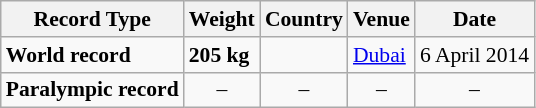<table class="wikitable" style="font-size:90%">
<tr>
<th>Record Type</th>
<th>Weight</th>
<th>Country</th>
<th>Venue</th>
<th>Date</th>
</tr>
<tr>
<td><strong>World record</strong></td>
<td><strong>205 kg</strong></td>
<td></td>
<td><a href='#'>Dubai</a></td>
<td>6 April 2014</td>
</tr>
<tr>
<td><strong>Paralympic record</strong></td>
<td align="center">–</td>
<td align="center">–</td>
<td align="center">–</td>
<td align="center">–</td>
</tr>
</table>
